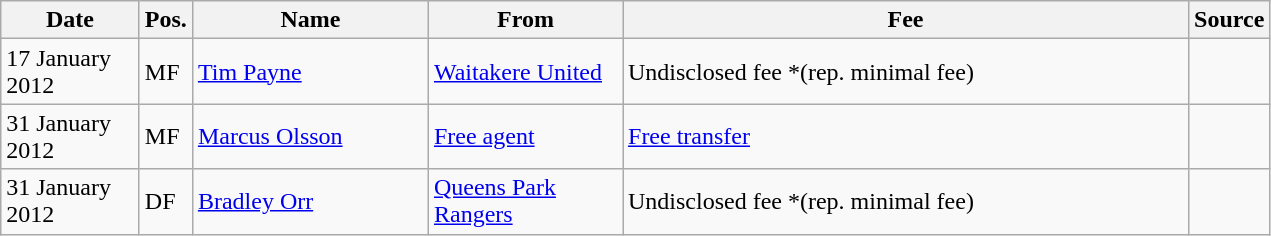<table class="wikitable">
<tr>
<th width= 85>Date</th>
<th width= 25>Pos.</th>
<th width= 150>Name</th>
<th width= 122>From</th>
<th width= 370>Fee</th>
<th width= 30>Source</th>
</tr>
<tr>
<td>17 January 2012</td>
<td>MF</td>
<td><a href='#'>Tim Payne</a></td>
<td><a href='#'>Waitakere United</a></td>
<td>Undisclosed fee *(rep. minimal fee)</td>
<td></td>
</tr>
<tr>
<td>31 January 2012</td>
<td>MF</td>
<td><a href='#'>Marcus Olsson</a></td>
<td><a href='#'>Free agent</a></td>
<td><a href='#'>Free transfer</a></td>
<td></td>
</tr>
<tr>
<td>31 January 2012</td>
<td>DF</td>
<td><a href='#'>Bradley Orr</a></td>
<td><a href='#'>Queens Park Rangers</a></td>
<td>Undisclosed fee *(rep. minimal fee)</td>
<td></td>
</tr>
</table>
